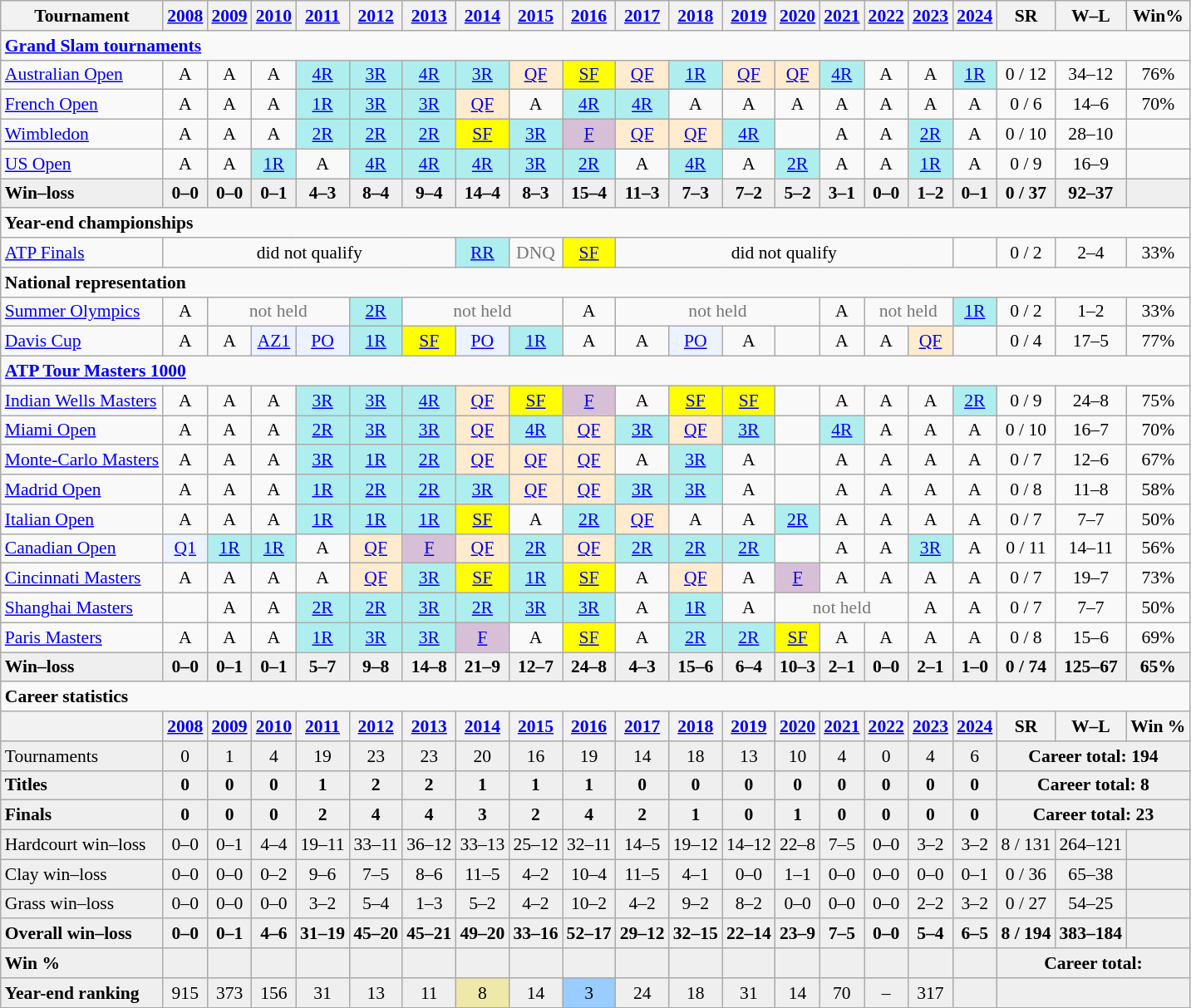<table class="wikitable nowrap" style=text-align:center;font-size:90%>
<tr>
<th>Tournament</th>
<th><a href='#'>2008</a></th>
<th><a href='#'>2009</a></th>
<th><a href='#'>2010</a></th>
<th><a href='#'>2011</a></th>
<th><a href='#'>2012</a></th>
<th><a href='#'>2013</a></th>
<th><a href='#'>2014</a></th>
<th><a href='#'>2015</a></th>
<th><a href='#'>2016</a></th>
<th><a href='#'>2017</a></th>
<th><a href='#'>2018</a></th>
<th><a href='#'>2019</a></th>
<th><a href='#'>2020</a></th>
<th><a href='#'>2021</a></th>
<th><a href='#'>2022</a></th>
<th><a href='#'>2023</a></th>
<th><a href='#'>2024</a></th>
<th>SR</th>
<th>W–L</th>
<th>Win%</th>
</tr>
<tr>
<td colspan="21" style="text-align:left"><strong><a href='#'>Grand Slam tournaments</a></strong></td>
</tr>
<tr>
<td style=text-align:left><a href='#'>Australian Open</a></td>
<td>A</td>
<td>A</td>
<td>A</td>
<td style=background:#afeeee><a href='#'>4R</a></td>
<td style=background:#afeeee><a href='#'>3R</a></td>
<td style=background:#afeeee><a href='#'>4R</a></td>
<td style=background:#afeeee><a href='#'>3R</a></td>
<td style=background:#ffebcd><a href='#'>QF</a></td>
<td style=background:yellow><a href='#'>SF</a></td>
<td style=background:#ffebcd><a href='#'>QF</a></td>
<td style=background:#afeeee><a href='#'>1R</a></td>
<td style=background:#ffebcd><a href='#'>QF</a></td>
<td style=background:#ffebcd><a href='#'>QF</a></td>
<td style=background:#afeeee><a href='#'>4R</a></td>
<td>A</td>
<td>A</td>
<td style=background:#afeeee><a href='#'>1R</a></td>
<td>0 / 12</td>
<td>34–12</td>
<td>76%</td>
</tr>
<tr>
<td style=text-align:left><a href='#'>French Open</a></td>
<td>A</td>
<td>A</td>
<td>A</td>
<td style=background:#afeeee><a href='#'>1R</a></td>
<td style=background:#afeeee><a href='#'>3R</a></td>
<td style=background:#afeeee><a href='#'>3R</a></td>
<td style=background:#ffebcd><a href='#'>QF</a></td>
<td>A</td>
<td style=background:#afeeee><a href='#'>4R</a></td>
<td style=background:#afeeee><a href='#'>4R</a></td>
<td>A</td>
<td>A</td>
<td>A</td>
<td>A</td>
<td>A</td>
<td>A</td>
<td>A</td>
<td>0 / 6</td>
<td>14–6</td>
<td>70%</td>
</tr>
<tr>
<td style=text-align:left><a href='#'>Wimbledon</a></td>
<td>A</td>
<td>A</td>
<td>A</td>
<td style=background:#afeeee><a href='#'>2R</a></td>
<td style=background:#afeeee><a href='#'>2R</a></td>
<td style=background:#afeeee><a href='#'>2R</a></td>
<td style=background:yellow><a href='#'>SF</a></td>
<td style=background:#afeeee><a href='#'>3R</a></td>
<td style=background:thistle><a href='#'>F</a></td>
<td style=background:#ffebcd><a href='#'>QF</a></td>
<td style=background:#ffebcd><a href='#'>QF</a></td>
<td style=background:#afeeee><a href='#'>4R</a></td>
<td style=color:#767676></td>
<td>A</td>
<td>A</td>
<td style=background:#afeeee><a href='#'>2R</a></td>
<td>A</td>
<td>0 / 10</td>
<td>28–10</td>
<td></td>
</tr>
<tr>
<td style=text-align:left><a href='#'>US Open</a></td>
<td>A</td>
<td>A</td>
<td style=background:#afeeee><a href='#'>1R</a></td>
<td>A</td>
<td style=background:#afeeee><a href='#'>4R</a></td>
<td style=background:#afeeee><a href='#'>4R</a></td>
<td style=background:#afeeee><a href='#'>4R</a></td>
<td style=background:#afeeee><a href='#'>3R</a></td>
<td style=background:#afeeee><a href='#'>2R</a></td>
<td>A</td>
<td style=background:#afeeee><a href='#'>4R</a></td>
<td>A</td>
<td style=background:#afeeee><a href='#'>2R</a></td>
<td>A</td>
<td>A</td>
<td style=background:#afeeee><a href='#'>1R</a></td>
<td>A</td>
<td>0 / 9</td>
<td>16–9</td>
<td></td>
</tr>
<tr style=font-weight:bold;background:#efefef>
<td style=text-align:left>Win–loss</td>
<td>0–0</td>
<td>0–0</td>
<td>0–1</td>
<td>4–3</td>
<td>8–4</td>
<td>9–4</td>
<td>14–4</td>
<td>8–3</td>
<td>15–4</td>
<td>11–3</td>
<td>7–3</td>
<td>7–2</td>
<td>5–2</td>
<td>3–1</td>
<td>0–0</td>
<td>1–2</td>
<td>0–1</td>
<td>0 / 37</td>
<td>92–37</td>
<td></td>
</tr>
<tr>
<td colspan="21" style="text-align:left"><strong>Year-end championships</strong></td>
</tr>
<tr>
<td style=text-align:left><a href='#'>ATP Finals</a></td>
<td colspan=6>did not qualify</td>
<td style=background:#afeeee><a href='#'>RR</a></td>
<td style=color:#767676>DNQ</td>
<td style=background:yellow><a href='#'>SF</a></td>
<td colspan=7>did not qualify</td>
<td></td>
<td>0 / 2</td>
<td>2–4</td>
<td>33%</td>
</tr>
<tr>
<td colspan="21" style="text-align:left"><strong>National representation</strong></td>
</tr>
<tr>
<td style=text-align:left><a href='#'>Summer Olympics</a></td>
<td>A</td>
<td colspan=3 style=color:#767676>not held</td>
<td style=background:#afeeee><a href='#'>2R</a></td>
<td colspan=3 style=color:#767676>not held</td>
<td>A</td>
<td colspan=4 style=color:#767676>not held</td>
<td>A</td>
<td colspan=2 style=color:#767676>not held</td>
<td style=background:#afeeee><a href='#'>1R</a></td>
<td>0 / 2</td>
<td>1–2</td>
<td>33%</td>
</tr>
<tr>
<td style=text-align:left><a href='#'>Davis Cup</a></td>
<td>A</td>
<td>A</td>
<td style=background:#ecf2ff><a href='#'>AZ1</a></td>
<td style=background:#ecf2ff><a href='#'>PO</a></td>
<td style=background:#afeeee><a href='#'>1R</a></td>
<td style=background:yellow><a href='#'>SF</a></td>
<td style=background:#ecf2ff><a href='#'>PO</a></td>
<td style=background:#afeeee><a href='#'>1R</a></td>
<td>A</td>
<td>A</td>
<td style=background:#ecf2ff><a href='#'>PO</a></td>
<td>A</td>
<td style=color:#767676></td>
<td>A</td>
<td>A</td>
<td style=background:#ffebcd><a href='#'>QF</a></td>
<td></td>
<td>0 / 4</td>
<td>17–5</td>
<td>77%</td>
</tr>
<tr>
<td colspan="21" style="text-align:left"><strong><a href='#'>ATP Tour Masters 1000</a></strong></td>
</tr>
<tr>
<td style=text-align:left><a href='#'>Indian Wells Masters</a></td>
<td>A</td>
<td>A</td>
<td>A</td>
<td style=background:#afeeee><a href='#'>3R</a></td>
<td style=background:#afeeee><a href='#'>3R</a></td>
<td style=background:#afeeee><a href='#'>4R</a></td>
<td style=background:#ffebcd><a href='#'>QF</a></td>
<td style=background:yellow><a href='#'>SF</a></td>
<td style=background:thistle><a href='#'>F</a></td>
<td>A</td>
<td style=background:yellow><a href='#'>SF</a></td>
<td style=background:yellow><a href='#'>SF</a></td>
<td style=color:#767676></td>
<td>A</td>
<td>A</td>
<td>A</td>
<td style=background:#afeeee><a href='#'>2R</a></td>
<td>0 / 9</td>
<td>24–8</td>
<td>75%</td>
</tr>
<tr>
<td style=text-align:left><a href='#'>Miami Open</a></td>
<td>A</td>
<td>A</td>
<td>A</td>
<td style=background:#afeeee><a href='#'>2R</a></td>
<td style=background:#afeeee><a href='#'>3R</a></td>
<td style=background:#afeeee><a href='#'>3R</a></td>
<td style=background:#ffebcd><a href='#'>QF</a></td>
<td style=background:#afeeee><a href='#'>4R</a></td>
<td style=background:#ffebcd><a href='#'>QF</a></td>
<td style=background:#afeeee><a href='#'>3R</a></td>
<td style=background:#ffebcd><a href='#'>QF</a></td>
<td style=background:#afeeee><a href='#'>3R</a></td>
<td style=color:#767676></td>
<td style=background:#afeeee><a href='#'>4R</a></td>
<td>A</td>
<td>A</td>
<td>A</td>
<td>0 / 10</td>
<td>16–7</td>
<td>70%</td>
</tr>
<tr>
<td style=text-align:left><a href='#'>Monte-Carlo Masters</a></td>
<td>A</td>
<td>A</td>
<td>A</td>
<td style=background:#afeeee><a href='#'>3R</a></td>
<td style=background:#afeeee><a href='#'>1R</a></td>
<td style=background:#afeeee><a href='#'>2R</a></td>
<td style=background:#ffebcd><a href='#'>QF</a></td>
<td style=background:#ffebcd><a href='#'>QF</a></td>
<td style=background:#ffebcd><a href='#'>QF</a></td>
<td>A</td>
<td style=background:#afeeee><a href='#'>3R</a></td>
<td>A</td>
<td style=color:#767676></td>
<td>A</td>
<td>A</td>
<td>A</td>
<td>A</td>
<td>0 / 7</td>
<td>12–6</td>
<td>67%</td>
</tr>
<tr>
<td style=text-align:left><a href='#'>Madrid Open</a></td>
<td>A</td>
<td>A</td>
<td>A</td>
<td style=background:#afeeee><a href='#'>1R</a></td>
<td style=background:#afeeee><a href='#'>2R</a></td>
<td style=background:#afeeee><a href='#'>2R</a></td>
<td style=background:#afeeee><a href='#'>3R</a></td>
<td style=background:#ffebcd><a href='#'>QF</a></td>
<td style=background:#ffebcd><a href='#'>QF</a></td>
<td style=background:#afeeee><a href='#'>3R</a></td>
<td style=background:#afeeee><a href='#'>3R</a></td>
<td>A</td>
<td style=color:#767676></td>
<td>A</td>
<td>A</td>
<td>A</td>
<td>A</td>
<td>0 / 8</td>
<td>11–8</td>
<td>58%</td>
</tr>
<tr>
<td style=text-align:left><a href='#'>Italian Open</a></td>
<td>A</td>
<td>A</td>
<td>A</td>
<td style=background:#afeeee><a href='#'>1R</a></td>
<td style=background:#afeeee><a href='#'>1R</a></td>
<td style=background:#afeeee><a href='#'>1R</a></td>
<td style=background:yellow><a href='#'>SF</a></td>
<td>A</td>
<td style=background:#afeeee><a href='#'>2R</a></td>
<td style=background:#ffebcd><a href='#'>QF</a></td>
<td>A</td>
<td>A</td>
<td style=background:#afeeee><a href='#'>2R</a></td>
<td>A</td>
<td>A</td>
<td>A</td>
<td>A</td>
<td>0 / 7</td>
<td>7–7</td>
<td>50%</td>
</tr>
<tr>
<td style=text-align:left><a href='#'>Canadian Open</a></td>
<td style=background:#ecf2ff><a href='#'>Q1</a></td>
<td style=background:#afeeee><a href='#'>1R</a></td>
<td style=background:#afeeee><a href='#'>1R</a></td>
<td>A</td>
<td style=background:#ffebcd><a href='#'>QF</a></td>
<td style=background:thistle><a href='#'>F</a></td>
<td style=background:#ffebcd><a href='#'>QF</a></td>
<td style=background:#afeeee><a href='#'>2R</a></td>
<td style=background:#ffebcd><a href='#'>QF</a></td>
<td style=background:#afeeee><a href='#'>2R</a></td>
<td style=background:#afeeee><a href='#'>2R</a></td>
<td style=background:#afeeee><a href='#'>2R</a></td>
<td style=color:#767676></td>
<td>A</td>
<td>A</td>
<td style=background:#afeeee><a href='#'>3R</a></td>
<td>A</td>
<td>0 / 11</td>
<td>14–11</td>
<td>56%</td>
</tr>
<tr>
<td style=text-align:left><a href='#'>Cincinnati Masters</a></td>
<td>A</td>
<td>A</td>
<td>A</td>
<td>A</td>
<td style=background:#ffebcd><a href='#'>QF</a></td>
<td style=background:#afeeee><a href='#'>3R</a></td>
<td style=background:yellow><a href='#'>SF</a></td>
<td style=background:#afeeee><a href='#'>1R</a></td>
<td style=background:yellow><a href='#'>SF</a></td>
<td>A</td>
<td style=background:#ffebcd><a href='#'>QF</a></td>
<td>A</td>
<td style=background:thistle><a href='#'>F</a></td>
<td>A</td>
<td>A</td>
<td>A</td>
<td>A</td>
<td>0 / 7</td>
<td>19–7</td>
<td>73%</td>
</tr>
<tr>
<td style=text-align:left><a href='#'>Shanghai Masters</a></td>
<td style=color:#767676></td>
<td>A</td>
<td>A</td>
<td style=background:#afeeee><a href='#'>2R</a></td>
<td style=background:#afeeee><a href='#'>2R</a></td>
<td style=background:#afeeee><a href='#'>3R</a></td>
<td style=background:#afeeee><a href='#'>2R</a></td>
<td style=background:#afeeee><a href='#'>3R</a></td>
<td style=background:#afeeee><a href='#'>3R</a></td>
<td>A</td>
<td style=background:#afeeee><a href='#'>1R</a></td>
<td>A</td>
<td colspan=3 style=color:#767676>not held</td>
<td>A</td>
<td>A</td>
<td>0 / 7</td>
<td>7–7</td>
<td>50%</td>
</tr>
<tr>
<td style=text-align:left><a href='#'>Paris Masters</a></td>
<td>A</td>
<td>A</td>
<td>A</td>
<td style=background:#afeeee><a href='#'>1R</a></td>
<td style=background:#afeeee><a href='#'>3R</a></td>
<td style=background:#afeeee><a href='#'>3R</a></td>
<td style=background:thistle><a href='#'>F</a></td>
<td>A</td>
<td style=background:yellow><a href='#'>SF</a></td>
<td>A</td>
<td style=background:#afeeee><a href='#'>2R</a></td>
<td style=background:#afeeee><a href='#'>2R</a></td>
<td style=background:yellow><a href='#'>SF</a></td>
<td>A</td>
<td>A</td>
<td>A</td>
<td>A</td>
<td>0 / 8</td>
<td>15–6</td>
<td>69%</td>
</tr>
<tr style=font-weight:bold;background:#efefef>
<td style=text-align:left>Win–loss</td>
<td>0–0</td>
<td>0–1</td>
<td>0–1</td>
<td>5–7</td>
<td>9–8</td>
<td>14–8</td>
<td>21–9</td>
<td>12–7</td>
<td>24–8</td>
<td>4–3</td>
<td>15–6</td>
<td>6–4</td>
<td>10–3</td>
<td>2–1</td>
<td>0–0</td>
<td>2–1</td>
<td>1–0</td>
<td>0 / 74</td>
<td>125–67</td>
<td>65%</td>
</tr>
<tr>
<td colspan="21" style="text-align:left"><strong>Career statistics</strong></td>
</tr>
<tr>
<th></th>
<th><a href='#'>2008</a></th>
<th><a href='#'>2009</a></th>
<th><a href='#'>2010</a></th>
<th><a href='#'>2011</a></th>
<th><a href='#'>2012</a></th>
<th><a href='#'>2013</a></th>
<th><a href='#'>2014</a></th>
<th><a href='#'>2015</a></th>
<th><a href='#'>2016</a></th>
<th><a href='#'>2017</a></th>
<th><a href='#'>2018</a></th>
<th><a href='#'>2019</a></th>
<th><a href='#'>2020</a></th>
<th><a href='#'>2021</a></th>
<th><a href='#'>2022</a></th>
<th><a href='#'>2023</a></th>
<th><a href='#'>2024</a></th>
<th>SR</th>
<th>W–L</th>
<th>Win %</th>
</tr>
<tr style=background:#efefef>
<td style=text-align:left>Tournaments</td>
<td>0</td>
<td>1</td>
<td>4</td>
<td>19</td>
<td>23</td>
<td>23</td>
<td>20</td>
<td>16</td>
<td>19</td>
<td>14</td>
<td>18</td>
<td>13</td>
<td>10</td>
<td>4</td>
<td>0</td>
<td>4</td>
<td>6</td>
<td colspan="3"><strong>Career total: 194</strong></td>
</tr>
<tr style=font-weight:bold;background:#efefef>
<td style=text-align:left>Titles</td>
<td>0</td>
<td>0</td>
<td>0</td>
<td>1</td>
<td>2</td>
<td>2</td>
<td>1</td>
<td>1</td>
<td>1</td>
<td>0</td>
<td>0</td>
<td>0</td>
<td>0</td>
<td>0</td>
<td>0</td>
<td>0</td>
<td>0</td>
<td colspan="3">Career total: 8</td>
</tr>
<tr style=font-weight:bold;background:#efefef>
<td style=text-align:left>Finals</td>
<td>0</td>
<td>0</td>
<td>0</td>
<td>2</td>
<td>4</td>
<td>4</td>
<td>3</td>
<td>2</td>
<td>4</td>
<td>2</td>
<td>1</td>
<td>0</td>
<td>1</td>
<td>0</td>
<td>0</td>
<td>0</td>
<td>0</td>
<td colspan="3">Career total: 23</td>
</tr>
<tr style=background:#efefef>
<td style=text-align:left>Hardcourt win–loss</td>
<td>0–0</td>
<td>0–1</td>
<td>4–4</td>
<td>19–11</td>
<td>33–11</td>
<td>36–12</td>
<td>33–13</td>
<td>25–12</td>
<td>32–11</td>
<td>14–5</td>
<td>19–12</td>
<td>14–12</td>
<td>22–8</td>
<td>7–5</td>
<td>0–0</td>
<td>3–2</td>
<td>3–2</td>
<td>8 / 131</td>
<td>264–121</td>
<td></td>
</tr>
<tr style=background:#efefef>
<td style=text-align:left>Clay win–loss</td>
<td>0–0</td>
<td>0–0</td>
<td>0–2</td>
<td>9–6</td>
<td>7–5</td>
<td>8–6</td>
<td>11–5</td>
<td>4–2</td>
<td>10–4</td>
<td>11–5</td>
<td>4–1</td>
<td>0–0</td>
<td>1–1</td>
<td>0–0</td>
<td>0–0</td>
<td>0–0</td>
<td>0–1</td>
<td>0 / 36</td>
<td>65–38</td>
<td></td>
</tr>
<tr style=background:#efefef>
<td style=text-align:left>Grass win–loss</td>
<td>0–0</td>
<td>0–0</td>
<td>0–0</td>
<td>3–2</td>
<td>5–4</td>
<td>1–3</td>
<td>5–2</td>
<td>4–2</td>
<td>10–2</td>
<td>4–2</td>
<td>9–2</td>
<td>8–2</td>
<td>0–0</td>
<td>0–0</td>
<td>0–0</td>
<td>2–2</td>
<td>3–2</td>
<td>0 / 27</td>
<td>54–25</td>
<td></td>
</tr>
<tr style=font-weight:bold;background:#efefef>
<td style=text-align:left>Overall win–loss</td>
<td>0–0</td>
<td>0–1</td>
<td>4–6</td>
<td>31–19</td>
<td>45–20</td>
<td>45–21</td>
<td>49–20</td>
<td>33–16</td>
<td>52–17</td>
<td>29–12</td>
<td>32–15</td>
<td>22–14</td>
<td>23–9</td>
<td>7–5</td>
<td>0–0</td>
<td>5–4</td>
<td>6–5</td>
<td>8 / 194</td>
<td>383–184</td>
<td></td>
</tr>
<tr style=font-weight:bold;background:#efefef>
<td style=text-align:left>Win %</td>
<td></td>
<td></td>
<td></td>
<td></td>
<td></td>
<td></td>
<td></td>
<td></td>
<td></td>
<td></td>
<td></td>
<td></td>
<td></td>
<td></td>
<td></td>
<td></td>
<td></td>
<td colspan="3">Career total: </td>
</tr>
<tr style=background:#efefef>
<td style=text-align:left><strong>Year-end ranking</strong></td>
<td>915</td>
<td>373</td>
<td>156</td>
<td>31</td>
<td>13</td>
<td>11</td>
<td style=background:#eee8aa>8</td>
<td>14</td>
<td style=background:#99ccff>3</td>
<td>24</td>
<td>18</td>
<td>31</td>
<td>14</td>
<td>70</td>
<td>–</td>
<td>317</td>
<td></td>
<td colspan="3"></td>
</tr>
</table>
